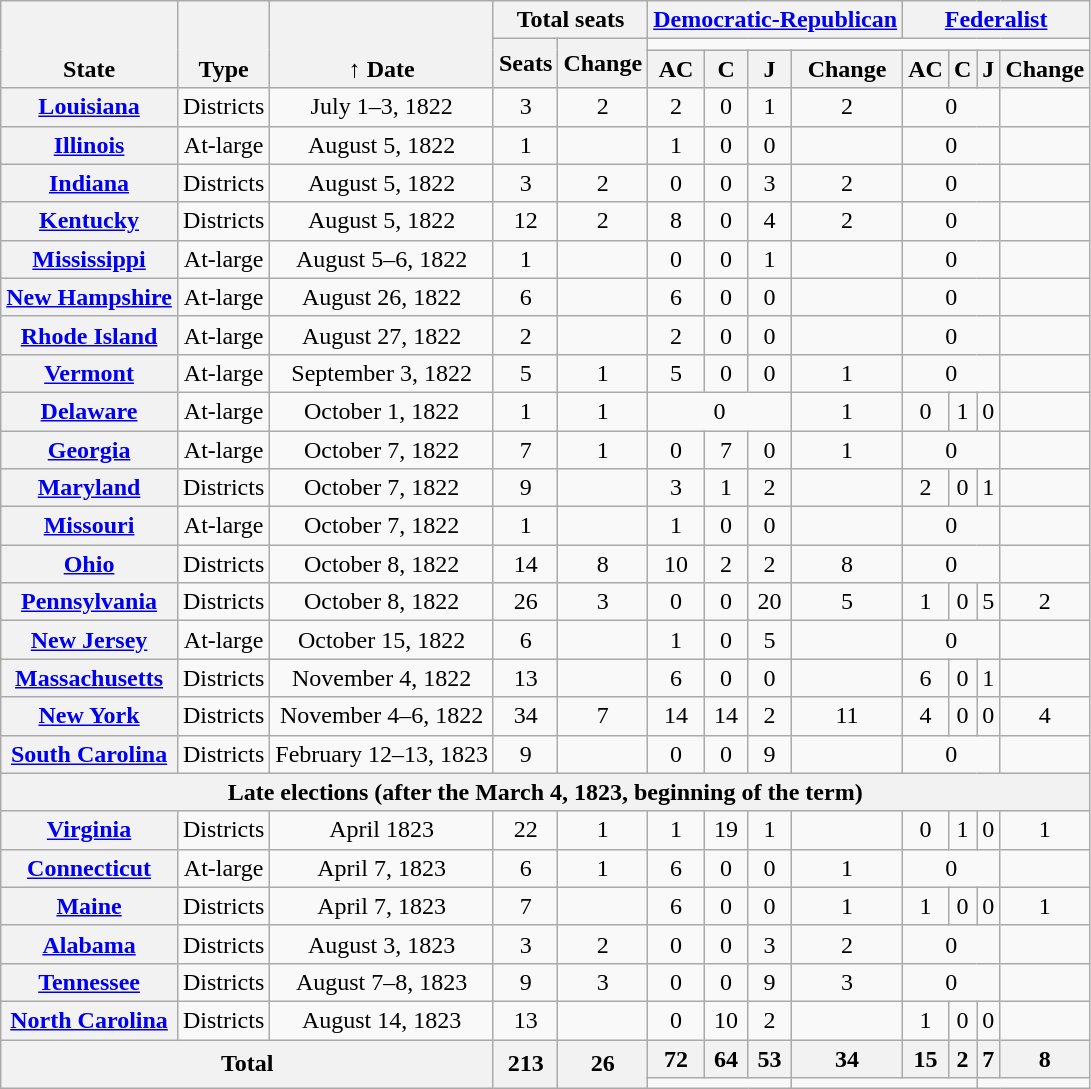<table class="wikitable sortable" style="text-align:center;">
<tr valign=bottom>
<th rowspan=3>State</th>
<th rowspan=3>Type</th>
<th rowspan=3>↑ Date</th>
<th colspan=2>Total seats</th>
<th colspan=4 ><a href='#'>Democratic-Republican</a></th>
<th colspan=4 ><a href='#'>Federalist</a></th>
</tr>
<tr>
<th rowspan=2>Seats</th>
<th rowspan=2>Change</th>
<td colspan=8></td>
</tr>
<tr>
<th>AC</th>
<th>C</th>
<th>J</th>
<th>Change</th>
<th>AC</th>
<th>C</th>
<th>J</th>
<th>Change</th>
</tr>
<tr>
<th><a href='#'>Louisiana</a></th>
<td>Districts</td>
<td>July 1–3, 1822</td>
<td>3</td>
<td>2</td>
<td>2</td>
<td>0</td>
<td>1</td>
<td>2</td>
<td colspan=3 >0</td>
<td></td>
</tr>
<tr>
<th><a href='#'>Illinois</a></th>
<td>At-large</td>
<td>August 5, 1822</td>
<td>1</td>
<td></td>
<td>1</td>
<td>0</td>
<td>0</td>
<td></td>
<td colspan=3 >0</td>
<td></td>
</tr>
<tr>
<th><a href='#'>Indiana</a></th>
<td>Districts</td>
<td>August 5, 1822</td>
<td>3</td>
<td>2</td>
<td>0</td>
<td>0</td>
<td>3</td>
<td>2</td>
<td colspan=3 >0</td>
<td></td>
</tr>
<tr>
<th><a href='#'>Kentucky</a></th>
<td>Districts</td>
<td>August 5, 1822</td>
<td>12</td>
<td>2</td>
<td>8</td>
<td>0</td>
<td>4</td>
<td>2</td>
<td colspan=3 >0</td>
<td></td>
</tr>
<tr>
<th><a href='#'>Mississippi</a></th>
<td>At-large</td>
<td>August 5–6, 1822</td>
<td>1</td>
<td></td>
<td>0</td>
<td>0</td>
<td>1</td>
<td></td>
<td colspan=3 >0</td>
<td></td>
</tr>
<tr>
<th><a href='#'>New Hampshire</a></th>
<td>At-large</td>
<td>August 26, 1822</td>
<td>6</td>
<td></td>
<td>6</td>
<td>0</td>
<td>0</td>
<td></td>
<td colspan=3 >0</td>
<td></td>
</tr>
<tr>
<th><a href='#'>Rhode Island</a></th>
<td>At-large</td>
<td>August 27, 1822</td>
<td>2</td>
<td></td>
<td>2</td>
<td>0</td>
<td>0</td>
<td></td>
<td colspan=3 >0</td>
<td></td>
</tr>
<tr>
<th><a href='#'>Vermont</a></th>
<td>At-large</td>
<td>September 3, 1822</td>
<td>5</td>
<td>1</td>
<td>5</td>
<td>0</td>
<td>0</td>
<td>1</td>
<td colspan=3 >0</td>
<td></td>
</tr>
<tr>
<th><a href='#'>Delaware</a></th>
<td>At-large</td>
<td>October 1, 1822</td>
<td>1</td>
<td>1</td>
<td colspan=3 >0</td>
<td>1</td>
<td>0</td>
<td>1</td>
<td>0</td>
<td></td>
</tr>
<tr>
<th><a href='#'>Georgia</a></th>
<td>At-large</td>
<td>October 7, 1822</td>
<td>7</td>
<td>1</td>
<td>0</td>
<td>7</td>
<td>0</td>
<td>1</td>
<td colspan=3 >0</td>
<td></td>
</tr>
<tr>
<th><a href='#'>Maryland</a></th>
<td>Districts</td>
<td>October 7, 1822</td>
<td>9</td>
<td></td>
<td>3</td>
<td>1</td>
<td>2</td>
<td></td>
<td>2</td>
<td>0</td>
<td>1</td>
<td></td>
</tr>
<tr>
<th><a href='#'>Missouri</a></th>
<td>At-large</td>
<td>October 7, 1822</td>
<td>1</td>
<td></td>
<td>1</td>
<td>0</td>
<td>0</td>
<td></td>
<td colspan=3 >0</td>
<td></td>
</tr>
<tr>
<th><a href='#'>Ohio</a></th>
<td>Districts</td>
<td>October 8, 1822</td>
<td>14</td>
<td>8</td>
<td>10</td>
<td>2</td>
<td>2</td>
<td>8</td>
<td colspan=3 >0</td>
<td></td>
</tr>
<tr>
<th><a href='#'>Pennsylvania</a></th>
<td>Districts</td>
<td>October 8, 1822</td>
<td>26</td>
<td>3</td>
<td>0</td>
<td>0</td>
<td>20</td>
<td>5</td>
<td>1</td>
<td>0</td>
<td>5</td>
<td>2</td>
</tr>
<tr>
<th><a href='#'>New Jersey</a></th>
<td>At-large</td>
<td>October 15, 1822</td>
<td>6</td>
<td></td>
<td>1</td>
<td>0</td>
<td>5</td>
<td></td>
<td colspan=3 >0</td>
<td></td>
</tr>
<tr>
<th><a href='#'>Massachusetts</a></th>
<td>Districts</td>
<td>November 4, 1822</td>
<td>13</td>
<td></td>
<td>6</td>
<td>0</td>
<td>0</td>
<td></td>
<td>6</td>
<td>0</td>
<td>1</td>
<td></td>
</tr>
<tr>
<th><a href='#'>New York</a></th>
<td>Districts</td>
<td>November 4–6, 1822</td>
<td>34</td>
<td>7</td>
<td>14</td>
<td>14</td>
<td>2</td>
<td>11</td>
<td>4</td>
<td>0</td>
<td>0</td>
<td>4</td>
</tr>
<tr>
<th><a href='#'>South Carolina</a></th>
<td>Districts</td>
<td>February 12–13, 1823</td>
<td>9</td>
<td></td>
<td>0</td>
<td>0</td>
<td>9</td>
<td></td>
<td colspan=3 >0</td>
<td></td>
</tr>
<tr>
<th colspan=13>Late elections (after the March 4, 1823, beginning of the term)</th>
</tr>
<tr>
<th><a href='#'>Virginia</a></th>
<td>Districts</td>
<td>April 1823</td>
<td>22</td>
<td>1</td>
<td>1</td>
<td>19</td>
<td>1</td>
<td></td>
<td>0</td>
<td>1</td>
<td>0</td>
<td>1</td>
</tr>
<tr>
<th><a href='#'>Connecticut</a></th>
<td>At-large</td>
<td>April 7, 1823</td>
<td>6</td>
<td>1</td>
<td>6</td>
<td>0</td>
<td>0</td>
<td>1</td>
<td colspan=3 >0</td>
<td></td>
</tr>
<tr>
<th><a href='#'>Maine</a></th>
<td>Districts</td>
<td>April 7, 1823</td>
<td>7</td>
<td></td>
<td>6</td>
<td>0</td>
<td>0</td>
<td>1</td>
<td>1</td>
<td>0</td>
<td>0</td>
<td>1</td>
</tr>
<tr>
<th><a href='#'>Alabama</a></th>
<td>Districts</td>
<td>August 3, 1823</td>
<td>3</td>
<td>2</td>
<td>0</td>
<td>0</td>
<td>3</td>
<td>2</td>
<td colspan=3 >0</td>
<td></td>
</tr>
<tr>
<th><a href='#'>Tennessee</a></th>
<td>Districts</td>
<td>August 7–8, 1823</td>
<td>9</td>
<td>3</td>
<td>0</td>
<td>0</td>
<td>9</td>
<td>3</td>
<td colspan=3 >0</td>
<td></td>
</tr>
<tr>
<th><a href='#'>North Carolina</a></th>
<td>Districts</td>
<td>August 14, 1823</td>
<td>13</td>
<td></td>
<td>0</td>
<td>10</td>
<td>2</td>
<td></td>
<td>1</td>
<td>0</td>
<td>0</td>
<td></td>
</tr>
<tr>
<th rowspan=2 colspan=3>Total</th>
<th rowspan=2>213</th>
<th rowspan=2> 26</th>
<th>72</th>
<th>64</th>
<th>53</th>
<th>34</th>
<th>15</th>
<th>2</th>
<th>7</th>
<th>8</th>
</tr>
<tr>
<td colspan=3 ></td>
<td colspan=3 ></td>
</tr>
</table>
